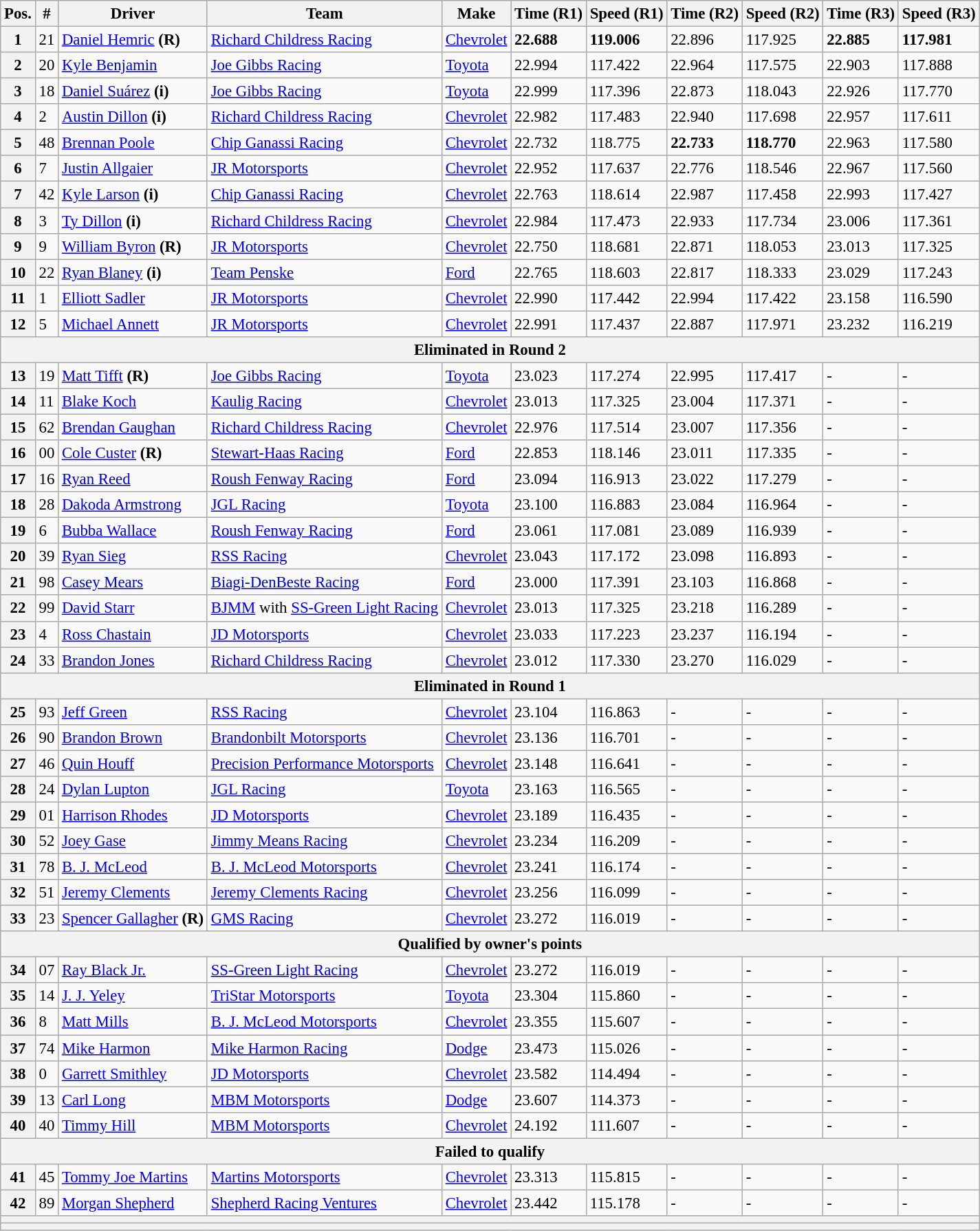<table class="wikitable" style="font-size:95%">
<tr>
<th>Pos.</th>
<th>#</th>
<th>Driver</th>
<th>Team</th>
<th>Make</th>
<th>Time (R1)</th>
<th>Speed (R1)</th>
<th>Time (R2)</th>
<th>Speed (R2)</th>
<th>Time (R3)</th>
<th>Speed (R3)</th>
</tr>
<tr>
<th>1</th>
<td>21</td>
<td><a href='#'>Daniel Hemric</a> <strong>(R)</strong></td>
<td><a href='#'>Richard Childress Racing</a></td>
<td><a href='#'>Chevrolet</a></td>
<td><strong>22.688</strong></td>
<td><strong>119.006</strong></td>
<td>22.896</td>
<td>117.925</td>
<td><strong>22.885</strong></td>
<td><strong>117.981</strong></td>
</tr>
<tr>
<th>2</th>
<td>20</td>
<td><a href='#'>Kyle Benjamin</a></td>
<td><a href='#'>Joe Gibbs Racing</a></td>
<td><a href='#'>Toyota</a></td>
<td>22.994</td>
<td>117.422</td>
<td>22.964</td>
<td>117.575</td>
<td>22.903</td>
<td>117.888</td>
</tr>
<tr>
<th>3</th>
<td>18</td>
<td><a href='#'>Daniel Suárez</a> <strong>(i)</strong></td>
<td><a href='#'>Joe Gibbs Racing</a></td>
<td><a href='#'>Toyota</a></td>
<td>22.999</td>
<td>117.396</td>
<td>22.873</td>
<td>118.043</td>
<td>22.926</td>
<td>117.770</td>
</tr>
<tr>
<th>4</th>
<td>2</td>
<td><a href='#'>Austin Dillon</a> <strong>(i)</strong></td>
<td><a href='#'>Richard Childress Racing</a></td>
<td><a href='#'>Chevrolet</a></td>
<td>22.982</td>
<td>117.483</td>
<td>22.940</td>
<td>117.698</td>
<td>22.957</td>
<td>117.611</td>
</tr>
<tr>
<th>5</th>
<td>48</td>
<td><a href='#'>Brennan Poole</a></td>
<td><a href='#'>Chip Ganassi Racing</a></td>
<td><a href='#'>Chevrolet</a></td>
<td>22.732</td>
<td>118.775</td>
<td><strong>22.733</strong></td>
<td><strong>118.770</strong></td>
<td>22.963</td>
<td>117.580</td>
</tr>
<tr>
<th>6</th>
<td>7</td>
<td><a href='#'>Justin Allgaier</a></td>
<td><a href='#'>JR Motorsports</a></td>
<td><a href='#'>Chevrolet</a></td>
<td>22.952</td>
<td>117.637</td>
<td>22.776</td>
<td>118.546</td>
<td>22.967</td>
<td>117.560</td>
</tr>
<tr>
<th>7</th>
<td>42</td>
<td><a href='#'>Kyle Larson</a> <strong>(i)</strong></td>
<td><a href='#'>Chip Ganassi Racing</a></td>
<td><a href='#'>Chevrolet</a></td>
<td>22.763</td>
<td>118.614</td>
<td>22.987</td>
<td>117.458</td>
<td>22.993</td>
<td>117.427</td>
</tr>
<tr>
<th>8</th>
<td>3</td>
<td><a href='#'>Ty Dillon</a> <strong>(i)</strong></td>
<td><a href='#'>Richard Childress Racing</a></td>
<td><a href='#'>Chevrolet</a></td>
<td>22.984</td>
<td>117.473</td>
<td>22.933</td>
<td>117.734</td>
<td>23.006</td>
<td>117.361</td>
</tr>
<tr>
<th>9</th>
<td>9</td>
<td><a href='#'>William Byron</a> <strong>(R)</strong></td>
<td><a href='#'>JR Motorsports</a></td>
<td><a href='#'>Chevrolet</a></td>
<td>22.750</td>
<td>118.681</td>
<td>22.871</td>
<td>118.053</td>
<td>23.013</td>
<td>117.325</td>
</tr>
<tr>
<th>10</th>
<td>22</td>
<td><a href='#'>Ryan Blaney</a> <strong>(i)</strong></td>
<td><a href='#'>Team Penske</a></td>
<td><a href='#'>Ford</a></td>
<td>22.765</td>
<td>118.603</td>
<td>22.817</td>
<td>118.333</td>
<td>23.029</td>
<td>117.243</td>
</tr>
<tr>
<th>11</th>
<td>1</td>
<td><a href='#'>Elliott Sadler</a></td>
<td><a href='#'>JR Motorsports</a></td>
<td><a href='#'>Chevrolet</a></td>
<td>22.990</td>
<td>117.442</td>
<td>22.994</td>
<td>117.422</td>
<td>23.158</td>
<td>116.590</td>
</tr>
<tr>
<th>12</th>
<td>5</td>
<td><a href='#'>Michael Annett</a></td>
<td><a href='#'>JR Motorsports</a></td>
<td><a href='#'>Chevrolet</a></td>
<td>22.991</td>
<td>117.437</td>
<td>22.887</td>
<td>117.971</td>
<td>23.232</td>
<td>116.219</td>
</tr>
<tr>
<th colspan="11">Eliminated in Round 2</th>
</tr>
<tr>
<th>13</th>
<td>19</td>
<td><a href='#'>Matt Tifft</a> <strong>(R)</strong></td>
<td><a href='#'>Joe Gibbs Racing</a></td>
<td><a href='#'>Toyota</a></td>
<td>23.023</td>
<td>117.274</td>
<td>22.995</td>
<td>117.417</td>
<td>-</td>
<td>-</td>
</tr>
<tr>
<th>14</th>
<td>11</td>
<td><a href='#'>Blake Koch</a></td>
<td><a href='#'>Kaulig Racing</a></td>
<td><a href='#'>Chevrolet</a></td>
<td>23.013</td>
<td>117.325</td>
<td>23.004</td>
<td>117.371</td>
<td>-</td>
<td>-</td>
</tr>
<tr>
<th>15</th>
<td>62</td>
<td><a href='#'>Brendan Gaughan</a></td>
<td><a href='#'>Richard Childress Racing</a></td>
<td><a href='#'>Chevrolet</a></td>
<td>22.976</td>
<td>117.514</td>
<td>23.007</td>
<td>117.356</td>
<td>-</td>
<td>-</td>
</tr>
<tr>
<th>16</th>
<td>00</td>
<td><a href='#'>Cole Custer</a> <strong>(R)</strong></td>
<td><a href='#'>Stewart-Haas Racing</a></td>
<td><a href='#'>Ford</a></td>
<td>22.853</td>
<td>118.146</td>
<td>23.011</td>
<td>117.335</td>
<td>-</td>
<td>-</td>
</tr>
<tr>
<th>17</th>
<td>16</td>
<td><a href='#'>Ryan Reed</a></td>
<td><a href='#'>Roush Fenway Racing</a></td>
<td><a href='#'>Ford</a></td>
<td>23.094</td>
<td>116.913</td>
<td>23.022</td>
<td>117.279</td>
<td>-</td>
<td>-</td>
</tr>
<tr>
<th>18</th>
<td>28</td>
<td><a href='#'>Dakoda Armstrong</a></td>
<td><a href='#'>JGL Racing</a></td>
<td><a href='#'>Toyota</a></td>
<td>23.100</td>
<td>116.883</td>
<td>23.084</td>
<td>116.964</td>
<td>-</td>
<td>-</td>
</tr>
<tr>
<th>19</th>
<td>6</td>
<td><a href='#'>Bubba Wallace</a></td>
<td><a href='#'>Roush Fenway Racing</a></td>
<td><a href='#'>Ford</a></td>
<td>23.061</td>
<td>117.081</td>
<td>23.089</td>
<td>116.939</td>
<td>-</td>
<td>-</td>
</tr>
<tr>
<th>20</th>
<td>39</td>
<td><a href='#'>Ryan Sieg</a></td>
<td><a href='#'>RSS Racing</a></td>
<td><a href='#'>Chevrolet</a></td>
<td>23.043</td>
<td>117.172</td>
<td>23.098</td>
<td>116.893</td>
<td>-</td>
<td>-</td>
</tr>
<tr>
<th>21</th>
<td>98</td>
<td><a href='#'>Casey Mears</a></td>
<td><a href='#'>Biagi-DenBeste Racing</a></td>
<td><a href='#'>Ford</a></td>
<td>23.000</td>
<td>117.391</td>
<td>23.103</td>
<td>116.868</td>
<td>-</td>
<td>-</td>
</tr>
<tr>
<th>22</th>
<td>99</td>
<td><a href='#'>David Starr</a></td>
<td><a href='#'>BJMM</a> with <a href='#'>SS-Green Light Racing</a></td>
<td><a href='#'>Chevrolet</a></td>
<td>23.013</td>
<td>117.325</td>
<td>23.218</td>
<td>116.289</td>
<td>-</td>
<td>-</td>
</tr>
<tr>
<th>23</th>
<td>4</td>
<td><a href='#'>Ross Chastain</a></td>
<td><a href='#'>JD Motorsports</a></td>
<td><a href='#'>Chevrolet</a></td>
<td>23.033</td>
<td>117.223</td>
<td>23.237</td>
<td>116.194</td>
<td>-</td>
<td>-</td>
</tr>
<tr>
<th>24</th>
<td>33</td>
<td><a href='#'>Brandon Jones</a></td>
<td><a href='#'>Richard Childress Racing</a></td>
<td><a href='#'>Chevrolet</a></td>
<td>23.012</td>
<td>117.330</td>
<td>23.270</td>
<td>116.029</td>
<td>-</td>
<td>-</td>
</tr>
<tr>
<th colspan="11">Eliminated in Round 1</th>
</tr>
<tr>
<th>25</th>
<td>93</td>
<td><a href='#'>Jeff Green</a></td>
<td><a href='#'>RSS Racing</a></td>
<td><a href='#'>Chevrolet</a></td>
<td>23.104</td>
<td>116.863</td>
<td>-</td>
<td>-</td>
<td>-</td>
<td>-</td>
</tr>
<tr>
<th>26</th>
<td>90</td>
<td><a href='#'>Brandon Brown</a></td>
<td><a href='#'>Brandonbilt Motorsports</a></td>
<td><a href='#'>Chevrolet</a></td>
<td>23.136</td>
<td>116.701</td>
<td>-</td>
<td>-</td>
<td>-</td>
<td>-</td>
</tr>
<tr>
<th>27</th>
<td>46</td>
<td><a href='#'>Quin Houff</a></td>
<td><a href='#'>Precision Performance Motorsports</a></td>
<td><a href='#'>Chevrolet</a></td>
<td>23.148</td>
<td>116.641</td>
<td>-</td>
<td>-</td>
<td>-</td>
<td>-</td>
</tr>
<tr>
<th>28</th>
<td>24</td>
<td><a href='#'>Dylan Lupton</a></td>
<td><a href='#'>JGL Racing</a></td>
<td><a href='#'>Toyota</a></td>
<td>23.163</td>
<td>116.565</td>
<td>-</td>
<td>-</td>
<td>-</td>
<td>-</td>
</tr>
<tr>
<th>29</th>
<td>01</td>
<td><a href='#'>Harrison Rhodes</a></td>
<td><a href='#'>JD Motorsports</a></td>
<td><a href='#'>Chevrolet</a></td>
<td>23.189</td>
<td>116.435</td>
<td>-</td>
<td>-</td>
<td>-</td>
<td>-</td>
</tr>
<tr>
<th>30</th>
<td>52</td>
<td><a href='#'>Joey Gase</a></td>
<td><a href='#'>Jimmy Means Racing</a></td>
<td><a href='#'>Chevrolet</a></td>
<td>23.234</td>
<td>116.209</td>
<td>-</td>
<td>-</td>
<td>-</td>
<td>-</td>
</tr>
<tr>
<th>31</th>
<td>78</td>
<td><a href='#'>B. J. McLeod</a></td>
<td><a href='#'>B. J. McLeod Motorsports</a></td>
<td><a href='#'>Chevrolet</a></td>
<td>23.241</td>
<td>116.174</td>
<td>-</td>
<td>-</td>
<td>-</td>
<td>-</td>
</tr>
<tr>
<th>32</th>
<td>51</td>
<td><a href='#'>Jeremy Clements</a></td>
<td><a href='#'>Jeremy Clements Racing</a></td>
<td><a href='#'>Chevrolet</a></td>
<td>23.256</td>
<td>116.099</td>
<td>-</td>
<td>-</td>
<td>-</td>
<td>-</td>
</tr>
<tr>
<th>33</th>
<td>23</td>
<td><a href='#'>Spencer Gallagher</a> <strong>(R)</strong></td>
<td><a href='#'>GMS Racing</a></td>
<td><a href='#'>Chevrolet</a></td>
<td>23.272</td>
<td>116.019</td>
<td>-</td>
<td>-</td>
<td>-</td>
<td>-</td>
</tr>
<tr>
<th colspan="11">Qualified by owner's points</th>
</tr>
<tr>
<th>34</th>
<td>07</td>
<td><a href='#'>Ray Black Jr.</a></td>
<td><a href='#'>SS-Green Light Racing</a></td>
<td><a href='#'>Chevrolet</a></td>
<td>23.272</td>
<td>116.019</td>
<td>-</td>
<td>-</td>
<td>-</td>
<td>-</td>
</tr>
<tr>
<th>35</th>
<td>14</td>
<td><a href='#'>J. J. Yeley</a></td>
<td><a href='#'>TriStar Motorsports</a></td>
<td><a href='#'>Toyota</a></td>
<td>23.304</td>
<td>115.860</td>
<td>-</td>
<td>-</td>
<td>-</td>
<td>-</td>
</tr>
<tr>
<th>36</th>
<td>8</td>
<td><a href='#'>Matt Mills</a></td>
<td><a href='#'>B. J. McLeod Motorsports</a></td>
<td><a href='#'>Chevrolet</a></td>
<td>23.355</td>
<td>115.607</td>
<td>-</td>
<td>-</td>
<td>-</td>
<td>-</td>
</tr>
<tr>
<th>37</th>
<td>74</td>
<td><a href='#'>Mike Harmon</a></td>
<td><a href='#'>Mike Harmon Racing</a></td>
<td><a href='#'>Dodge</a></td>
<td>23.473</td>
<td>115.026</td>
<td>-</td>
<td>-</td>
<td>-</td>
<td>-</td>
</tr>
<tr>
<th>38</th>
<td>0</td>
<td><a href='#'>Garrett Smithley</a></td>
<td><a href='#'>JD Motorsports</a></td>
<td><a href='#'>Chevrolet</a></td>
<td>23.582</td>
<td>114.494</td>
<td>-</td>
<td>-</td>
<td>-</td>
<td>-</td>
</tr>
<tr>
<th>39</th>
<td>13</td>
<td><a href='#'>Carl Long</a></td>
<td><a href='#'>MBM Motorsports</a></td>
<td><a href='#'>Dodge</a></td>
<td>23.607</td>
<td>114.373</td>
<td>-</td>
<td>-</td>
<td>-</td>
<td>-</td>
</tr>
<tr>
<th>40</th>
<td>40</td>
<td><a href='#'>Timmy Hill</a></td>
<td><a href='#'>MBM Motorsports</a></td>
<td><a href='#'>Chevrolet</a></td>
<td>24.192</td>
<td>111.607</td>
<td>-</td>
<td>-</td>
<td>-</td>
<td>-</td>
</tr>
<tr>
<th colspan="11">Failed to qualify</th>
</tr>
<tr>
<th>41</th>
<td>45</td>
<td><a href='#'>Tommy Joe Martins</a></td>
<td><a href='#'>Martins Motorsports</a></td>
<td><a href='#'>Chevrolet</a></td>
<td>23.313</td>
<td>115.815</td>
<td>-</td>
<td>-</td>
<td>-</td>
<td>-</td>
</tr>
<tr>
<th>42</th>
<td>89</td>
<td><a href='#'>Morgan Shepherd</a></td>
<td><a href='#'>Shepherd Racing Ventures</a></td>
<td><a href='#'>Chevrolet</a></td>
<td>23.442</td>
<td>115.178</td>
<td>-</td>
<td>-</td>
<td>-</td>
<td>-</td>
</tr>
<tr>
<th colspan="11"></th>
</tr>
<tr>
<th colspan="11"></th>
</tr>
</table>
